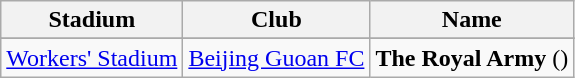<table class="wikitable">
<tr>
<th>Stadium</th>
<th>Club</th>
<th>Name</th>
</tr>
<tr>
</tr>
<tr>
<td style="text-align:left;"><a href='#'>Workers' Stadium</a></td>
<td><a href='#'>Beijing Guoan FC</a></td>
<td><strong>The Royal Army</strong> ()</td>
</tr>
</table>
